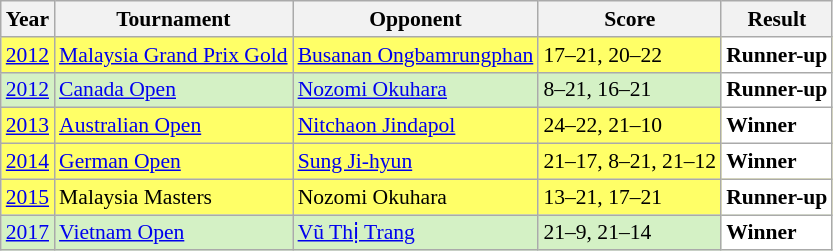<table class="sortable wikitable" style="font-size: 90%;">
<tr>
<th>Year</th>
<th>Tournament</th>
<th>Opponent</th>
<th>Score</th>
<th>Result</th>
</tr>
<tr style="background:#FFFF67">
<td align="center"><a href='#'>2012</a></td>
<td align="left"><a href='#'>Malaysia Grand Prix Gold</a></td>
<td align="left"> <a href='#'>Busanan Ongbamrungphan</a></td>
<td align="left">17–21, 20–22</td>
<td style="text-align:left; background:white"> <strong>Runner-up</strong></td>
</tr>
<tr style="background:#D4F1C5">
<td align="center"><a href='#'>2012</a></td>
<td align="left"><a href='#'>Canada Open</a></td>
<td align="left"> <a href='#'>Nozomi Okuhara</a></td>
<td align="left">8–21, 16–21</td>
<td style="text-align:left; background:white"> <strong>Runner-up</strong></td>
</tr>
<tr style="background:#FFFF67">
<td align="center"><a href='#'>2013</a></td>
<td align="left"><a href='#'>Australian Open</a></td>
<td align="left"> <a href='#'>Nitchaon Jindapol</a></td>
<td align="left">24–22, 21–10</td>
<td style="text-align:left; background:white"> <strong>Winner</strong></td>
</tr>
<tr style="background:#FFFF67">
<td align="center"><a href='#'>2014</a></td>
<td align="left"><a href='#'>German Open</a></td>
<td align="left"> <a href='#'>Sung Ji-hyun</a></td>
<td align="left">21–17, 8–21, 21–12</td>
<td style="text-align:left; background:white"> <strong>Winner</strong></td>
</tr>
<tr style="background:#FFFF67">
<td align="center"><a href='#'>2015</a></td>
<td align="left">Malaysia Masters</td>
<td align="left"> Nozomi Okuhara</td>
<td align="left">13–21, 17–21</td>
<td style="text-align:left; background:white"> <strong>Runner-up</strong></td>
</tr>
<tr style="background:#D4F1C5">
<td align="center"><a href='#'>2017</a></td>
<td align="left"><a href='#'>Vietnam Open</a></td>
<td align="left"> <a href='#'>Vũ Thị Trang</a></td>
<td align="left">21–9, 21–14</td>
<td style="text-align:left; background:white"> <strong>Winner</strong></td>
</tr>
</table>
